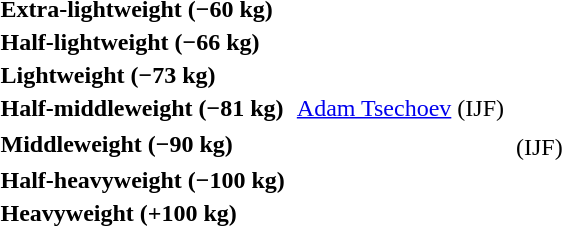<table>
<tr>
<th rowspan=2 style="text-align:left;">Extra-lightweight (−60 kg)</th>
<td rowspan=2></td>
<td rowspan=2></td>
<td></td>
</tr>
<tr>
<td></td>
</tr>
<tr>
<th rowspan=2 style="text-align:left;">Half-lightweight (−66 kg)</th>
<td rowspan=2></td>
<td rowspan=2></td>
<td></td>
</tr>
<tr>
<td></td>
</tr>
<tr>
<th rowspan=2 style="text-align:left;">Lightweight (−73 kg)</th>
<td rowspan=2></td>
<td rowspan=2></td>
<td></td>
</tr>
<tr>
<td></td>
</tr>
<tr>
<th rowspan=2 style="text-align:left;">Half-middleweight (−81 kg)</th>
<td rowspan=2></td>
<td rowspan=2> <a href='#'>Adam Tsechoev</a> <span>(<abbr>IJF</abbr>)</span></td>
<td></td>
</tr>
<tr>
<td></td>
</tr>
<tr>
<th rowspan=2 style="text-align:left;">Middleweight (−90 kg)</th>
<td rowspan=2></td>
<td rowspan=2></td>
<td></td>
</tr>
<tr>
<td>  <span>(<abbr>IJF</abbr>)</span></td>
</tr>
<tr>
<th rowspan=2 style="text-align:left;">Half-heavyweight (−100 kg)</th>
<td rowspan=2></td>
<td rowspan=2></td>
<td></td>
</tr>
<tr>
<td></td>
</tr>
<tr>
<th rowspan=2 style="text-align:left;">Heavyweight (+100 kg)</th>
<td rowspan=2></td>
<td rowspan=2></td>
<td></td>
</tr>
<tr>
<td></td>
</tr>
</table>
